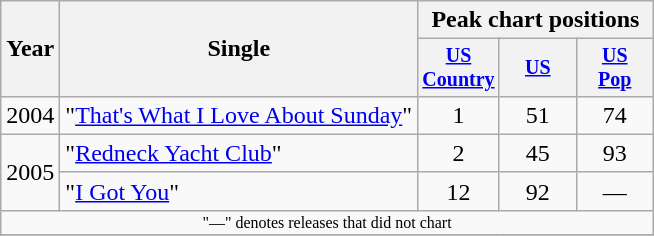<table class="wikitable" style="text-align:center;">
<tr>
<th rowspan="2">Year</th>
<th rowspan="2">Single</th>
<th colspan="3">Peak chart positions</th>
</tr>
<tr style="font-size:smaller;">
<th width="45"><a href='#'>US Country</a></th>
<th width="45"><a href='#'>US</a></th>
<th width="45"><a href='#'>US<br>Pop</a></th>
</tr>
<tr>
<td>2004</td>
<td align="left">"<a href='#'>That's What I Love About Sunday</a>"</td>
<td>1</td>
<td>51</td>
<td>74</td>
</tr>
<tr>
<td rowspan="2">2005</td>
<td align="left">"<a href='#'>Redneck Yacht Club</a>"</td>
<td>2</td>
<td>45</td>
<td>93</td>
</tr>
<tr>
<td align="left">"<a href='#'>I Got You</a>"</td>
<td>12</td>
<td>92</td>
<td>—</td>
</tr>
<tr>
<td colspan="5" style="font-size:8pt">"—" denotes releases that did not chart</td>
</tr>
<tr>
</tr>
</table>
